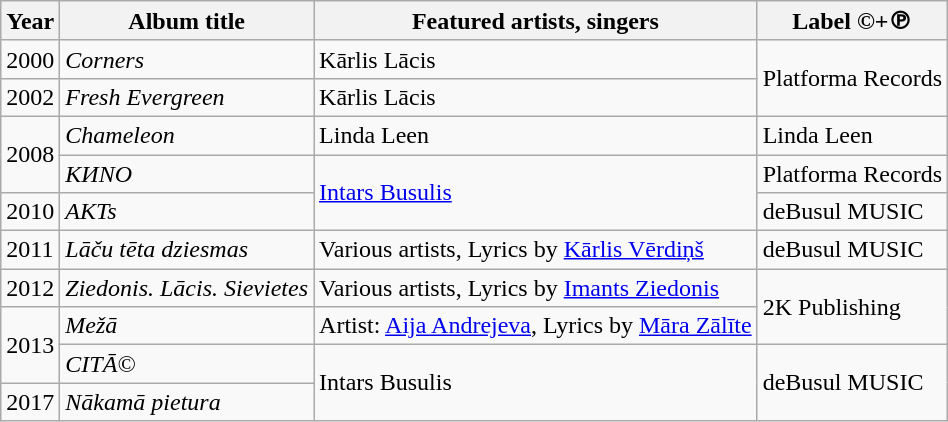<table class="wikitable">
<tr>
<th>Year</th>
<th>Album title</th>
<th>Featured artists, singers</th>
<th>Label  ©+℗</th>
</tr>
<tr>
<td>2000</td>
<td><em>Corners</em></td>
<td>Kārlis Lācis</td>
<td rowspan="2">Platforma Records</td>
</tr>
<tr>
<td>2002</td>
<td><em>Fresh Evergreen</em></td>
<td>Kārlis Lācis</td>
</tr>
<tr>
<td rowspan="2">2008</td>
<td><em>Chameleon</em></td>
<td>Linda Leen</td>
<td>Linda Leen</td>
</tr>
<tr>
<td><em>KИNO</em></td>
<td rowspan="2"><a href='#'>Intars Busulis</a></td>
<td>Platforma Records</td>
</tr>
<tr>
<td>2010</td>
<td><em>AKTs</em></td>
<td>deBusul MUSIC</td>
</tr>
<tr>
<td>2011</td>
<td><em>Lāču tēta dziesmas</em></td>
<td>Various artists, Lyrics by <a href='#'>Kārlis Vērdiņš</a></td>
<td>deBusul MUSIC</td>
</tr>
<tr>
<td>2012</td>
<td><em>Ziedonis. Lācis. Sievietes</em></td>
<td>Various artists, Lyrics by <a href='#'>Imants Ziedonis</a></td>
<td rowspan="2">2K Publishing</td>
</tr>
<tr>
<td rowspan="2">2013</td>
<td><em>Mežā</em></td>
<td>Artist: <a href='#'>Aija Andrejeva</a>, Lyrics by <a href='#'>Māra Zālīte</a></td>
</tr>
<tr>
<td><em>CITĀ©</em></td>
<td rowspan="2">Intars Busulis</td>
<td rowspan="2">deBusul MUSIC</td>
</tr>
<tr>
<td>2017</td>
<td><em>Nākamā pietura</em></td>
</tr>
</table>
